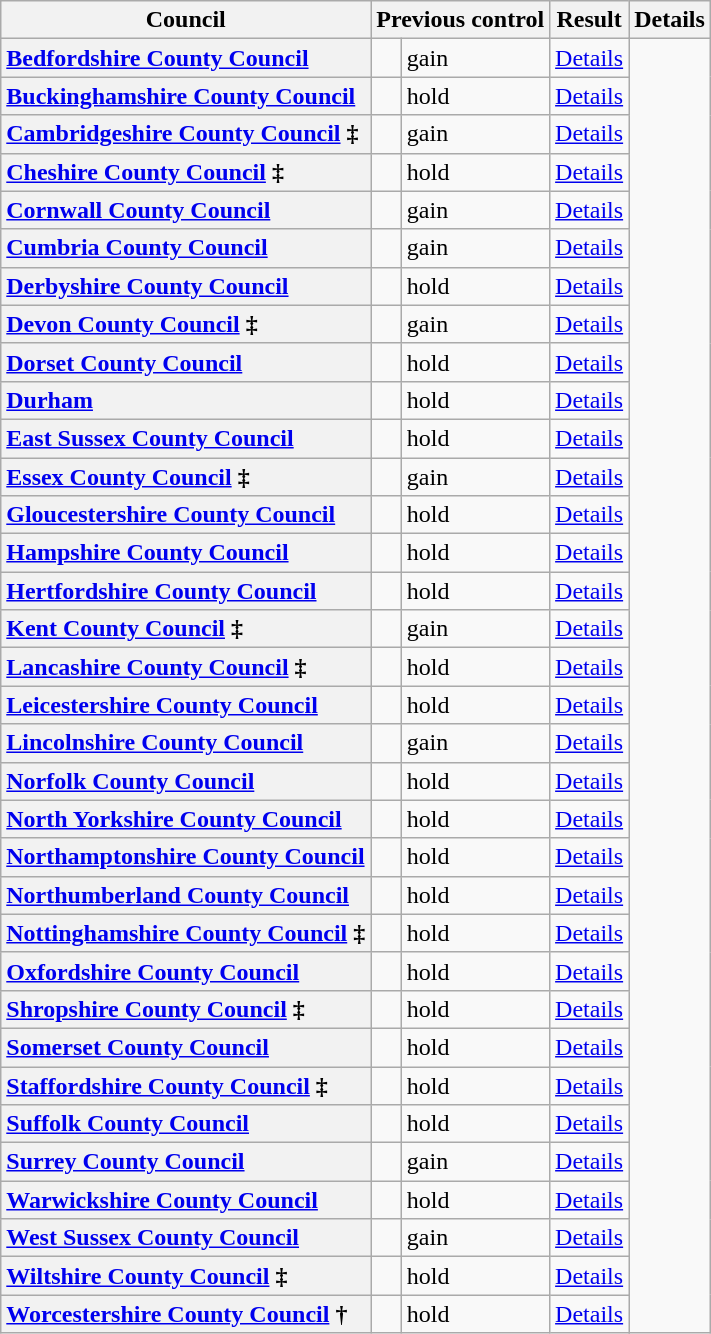<table class="wikitable sortable" border="1">
<tr>
<th scope="col">Council</th>
<th colspan=2>Previous control</th>
<th colspan=2>Result</th>
<th class="unsortable" scope="col">Details</th>
</tr>
<tr>
<th scope="row" style="text-align: left;"><a href='#'>Bedfordshire County Council</a></th>
<td></td>
<td> gain</td>
<td><a href='#'>Details</a></td>
</tr>
<tr>
<th scope="row" style="text-align: left;"><a href='#'>Buckinghamshire County Council</a></th>
<td></td>
<td> hold</td>
<td><a href='#'>Details</a></td>
</tr>
<tr>
<th scope="row" style="text-align: left;"><a href='#'>Cambridgeshire County Council</a> ‡</th>
<td></td>
<td> gain</td>
<td><a href='#'>Details</a></td>
</tr>
<tr>
<th scope="row" style="text-align: left;"><a href='#'>Cheshire County Council</a> ‡</th>
<td></td>
<td> hold</td>
<td><a href='#'>Details</a></td>
</tr>
<tr>
<th scope="row" style="text-align: left;"><a href='#'>Cornwall County Council</a></th>
<td></td>
<td> gain</td>
<td><a href='#'>Details</a></td>
</tr>
<tr>
<th scope="row" style="text-align: left;"><a href='#'>Cumbria County Council</a></th>
<td></td>
<td> gain</td>
<td><a href='#'>Details</a></td>
</tr>
<tr>
<th scope="row" style="text-align: left;"><a href='#'>Derbyshire County Council</a></th>
<td></td>
<td> hold</td>
<td><a href='#'>Details</a></td>
</tr>
<tr>
<th scope="row" style="text-align: left;"><a href='#'>Devon County Council</a> ‡</th>
<td></td>
<td> gain</td>
<td><a href='#'>Details</a></td>
</tr>
<tr>
<th scope="row" style="text-align: left;"><a href='#'>Dorset County Council</a></th>
<td></td>
<td> hold</td>
<td><a href='#'>Details</a></td>
</tr>
<tr>
<th scope="row" style="text-align: left;"><a href='#'>Durham</a></th>
<td></td>
<td> hold</td>
<td><a href='#'>Details</a></td>
</tr>
<tr>
<th scope="row" style="text-align: left;"><a href='#'>East Sussex County Council</a></th>
<td></td>
<td> hold</td>
<td><a href='#'>Details</a></td>
</tr>
<tr>
<th scope="row" style="text-align: left;"><a href='#'>Essex County Council</a> ‡</th>
<td></td>
<td> gain</td>
<td><a href='#'>Details</a></td>
</tr>
<tr>
<th scope="row" style="text-align: left;"><a href='#'>Gloucestershire County Council</a></th>
<td></td>
<td> hold</td>
<td><a href='#'>Details</a></td>
</tr>
<tr>
<th scope="row" style="text-align: left;"><a href='#'>Hampshire County Council</a></th>
<td></td>
<td> hold</td>
<td><a href='#'>Details</a></td>
</tr>
<tr>
<th scope="row" style="text-align: left;"><a href='#'>Hertfordshire County Council</a></th>
<td></td>
<td> hold</td>
<td><a href='#'>Details</a></td>
</tr>
<tr>
<th scope="row" style="text-align: left;"><a href='#'>Kent County Council</a> ‡</th>
<td></td>
<td> gain</td>
<td><a href='#'>Details</a></td>
</tr>
<tr>
<th scope="row" style="text-align: left;"><a href='#'>Lancashire County Council</a> ‡</th>
<td></td>
<td> hold</td>
<td><a href='#'>Details</a></td>
</tr>
<tr>
<th scope="row" style="text-align: left;"><a href='#'>Leicestershire County Council</a></th>
<td></td>
<td> hold</td>
<td><a href='#'>Details</a></td>
</tr>
<tr>
<th scope="row" style="text-align: left;"><a href='#'>Lincolnshire County Council</a></th>
<td></td>
<td> gain</td>
<td><a href='#'>Details</a></td>
</tr>
<tr>
<th scope="row" style="text-align: left;"><a href='#'>Norfolk County Council</a></th>
<td></td>
<td> hold</td>
<td><a href='#'>Details</a></td>
</tr>
<tr>
<th scope="row" style="text-align: left;"><a href='#'>North Yorkshire County Council</a></th>
<td></td>
<td> hold</td>
<td><a href='#'>Details</a></td>
</tr>
<tr>
<th scope="row" style="text-align: left;"><a href='#'>Northamptonshire County Council</a></th>
<td></td>
<td> hold</td>
<td><a href='#'>Details</a></td>
</tr>
<tr>
<th scope="row" style="text-align: left;"><a href='#'>Northumberland County Council</a></th>
<td></td>
<td> hold</td>
<td><a href='#'>Details</a></td>
</tr>
<tr>
<th scope="row" style="text-align: left;"><a href='#'>Nottinghamshire County Council</a> ‡</th>
<td></td>
<td> hold</td>
<td><a href='#'>Details</a></td>
</tr>
<tr>
<th scope="row" style="text-align: left;"><a href='#'>Oxfordshire County Council</a></th>
<td></td>
<td> hold</td>
<td><a href='#'>Details</a></td>
</tr>
<tr>
<th scope="row" style="text-align: left;"><a href='#'>Shropshire County Council</a> ‡</th>
<td></td>
<td> hold</td>
<td><a href='#'>Details</a></td>
</tr>
<tr>
<th scope="row" style="text-align: left;"><a href='#'>Somerset County Council</a></th>
<td></td>
<td> hold</td>
<td><a href='#'>Details</a></td>
</tr>
<tr>
<th scope="row" style="text-align: left;"><a href='#'>Staffordshire County Council</a> ‡</th>
<td></td>
<td> hold</td>
<td><a href='#'>Details</a></td>
</tr>
<tr>
<th scope="row" style="text-align: left;"><a href='#'>Suffolk County Council</a></th>
<td></td>
<td> hold</td>
<td><a href='#'>Details</a></td>
</tr>
<tr>
<th scope="row" style="text-align: left;"><a href='#'>Surrey County Council</a></th>
<td></td>
<td> gain</td>
<td><a href='#'>Details</a></td>
</tr>
<tr>
<th scope="row" style="text-align: left;"><a href='#'>Warwickshire County Council</a></th>
<td></td>
<td> hold</td>
<td><a href='#'>Details</a></td>
</tr>
<tr>
<th scope="row" style="text-align: left;"><a href='#'>West Sussex County Council</a></th>
<td></td>
<td> gain</td>
<td><a href='#'>Details</a></td>
</tr>
<tr>
<th scope="row" style="text-align: left;"><a href='#'>Wiltshire County Council</a> ‡</th>
<td></td>
<td> hold</td>
<td><a href='#'>Details</a></td>
</tr>
<tr>
<th scope="row" style="text-align: left;"><a href='#'>Worcestershire County Council</a> †</th>
<td></td>
<td> hold</td>
<td><a href='#'>Details</a></td>
</tr>
</table>
